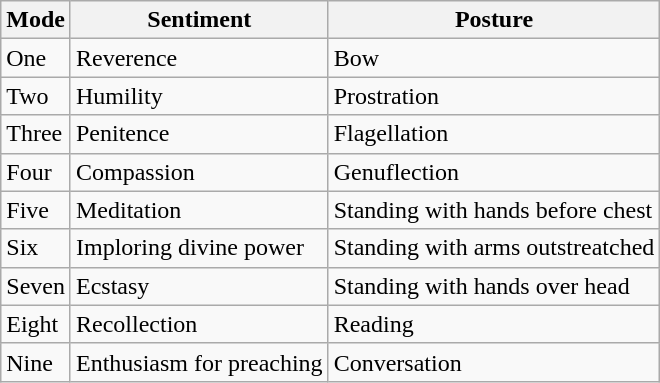<table class="wikitable">
<tr>
<th>Mode</th>
<th>Sentiment</th>
<th>Posture</th>
</tr>
<tr>
<td>One</td>
<td>Reverence</td>
<td>Bow</td>
</tr>
<tr>
<td>Two</td>
<td>Humility</td>
<td>Prostration</td>
</tr>
<tr>
<td>Three</td>
<td>Penitence</td>
<td>Flagellation</td>
</tr>
<tr>
<td>Four</td>
<td>Compassion</td>
<td>Genuflection</td>
</tr>
<tr>
<td>Five</td>
<td>Meditation</td>
<td>Standing with hands before chest</td>
</tr>
<tr>
<td>Six</td>
<td>Imploring divine power</td>
<td>Standing with arms outstreatched</td>
</tr>
<tr>
<td>Seven</td>
<td>Ecstasy</td>
<td>Standing with hands over head</td>
</tr>
<tr>
<td>Eight</td>
<td>Recollection</td>
<td>Reading</td>
</tr>
<tr>
<td>Nine</td>
<td>Enthusiasm for preaching</td>
<td>Conversation</td>
</tr>
</table>
